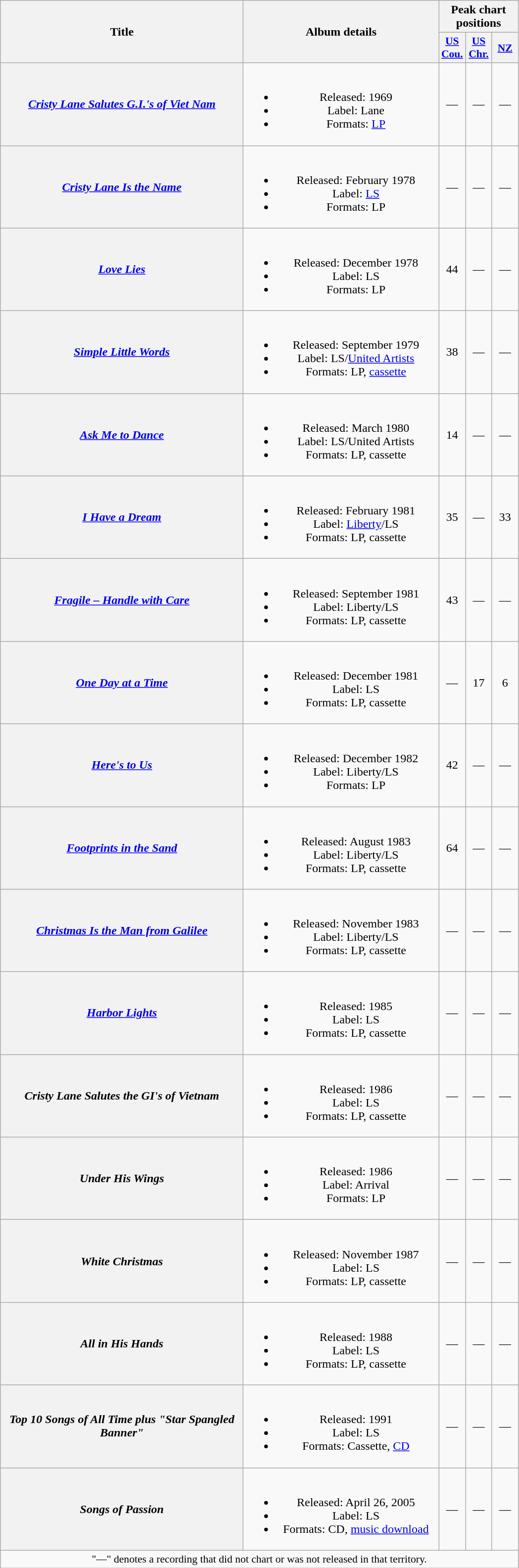<table class="wikitable plainrowheaders" style="text-align:center;" border="1">
<tr>
<th scope="col" rowspan="2" style="width:20em;">Title</th>
<th scope="col" rowspan="2" style="width:16em;">Album details</th>
<th scope="col" colspan="3">Peak chart<br>positions</th>
</tr>
<tr>
<th scope="col" style="width:2em;font-size:90%;"><a href='#'>US<br>Cou.</a><br></th>
<th scope="col" style="width:2em;font-size:90%;"><a href='#'>US<br>Chr.</a><br></th>
<th scope="col" style="width:2em;font-size:90%;"><a href='#'>NZ</a><br></th>
</tr>
<tr>
<th scope="row"><em><a href='#'>Cristy Lane Salutes G.I.'s of Viet Nam</a></em></th>
<td><br><ul><li>Released: 1969</li><li>Label: Lane</li><li>Formats: <a href='#'>LP</a></li></ul></td>
<td>—</td>
<td>—</td>
<td>—</td>
</tr>
<tr>
<th scope="row"><em><a href='#'>Cristy Lane Is the Name</a></em></th>
<td><br><ul><li>Released: February 1978</li><li>Label: <a href='#'>LS</a></li><li>Formats: LP</li></ul></td>
<td>—</td>
<td>—</td>
<td>—</td>
</tr>
<tr>
<th scope="row"><em><a href='#'>Love Lies</a></em></th>
<td><br><ul><li>Released: December 1978</li><li>Label: LS</li><li>Formats: LP</li></ul></td>
<td>44</td>
<td>—</td>
<td>—</td>
</tr>
<tr>
<th scope="row"><em><a href='#'>Simple Little Words</a></em></th>
<td><br><ul><li>Released: September 1979</li><li>Label: LS/<a href='#'>United Artists</a></li><li>Formats: LP, <a href='#'>cassette</a></li></ul></td>
<td>38</td>
<td>—</td>
<td>—</td>
</tr>
<tr>
<th scope="row"><em><a href='#'>Ask Me to Dance</a></em></th>
<td><br><ul><li>Released: March 1980</li><li>Label: LS/United Artists</li><li>Formats: LP, cassette</li></ul></td>
<td>14</td>
<td>—</td>
<td>—</td>
</tr>
<tr>
<th scope="row"><em><a href='#'>I Have a Dream</a></em></th>
<td><br><ul><li>Released: February 1981</li><li>Label: <a href='#'>Liberty</a>/LS</li><li>Formats: LP, cassette</li></ul></td>
<td>35</td>
<td>—</td>
<td>33</td>
</tr>
<tr>
<th scope="row"><em><a href='#'>Fragile – Handle with Care</a></em></th>
<td><br><ul><li>Released: September 1981</li><li>Label: Liberty/LS</li><li>Formats: LP, cassette</li></ul></td>
<td>43</td>
<td>—</td>
<td>—</td>
</tr>
<tr>
<th scope="row"><em><a href='#'>One Day at a Time</a></em></th>
<td><br><ul><li>Released: December 1981</li><li>Label: LS</li><li>Formats: LP, cassette</li></ul></td>
<td>—</td>
<td>17</td>
<td>6</td>
</tr>
<tr>
<th scope="row"><em><a href='#'>Here's to Us</a></em></th>
<td><br><ul><li>Released: December 1982</li><li>Label: Liberty/LS</li><li>Formats: LP</li></ul></td>
<td>42</td>
<td>—</td>
<td>—</td>
</tr>
<tr>
<th scope="row"><em><a href='#'>Footprints in the Sand</a></em></th>
<td><br><ul><li>Released: August 1983</li><li>Label: Liberty/LS</li><li>Formats: LP, cassette</li></ul></td>
<td>64</td>
<td>—</td>
<td>—</td>
</tr>
<tr>
<th scope="row"><em><a href='#'>Christmas Is the Man from Galilee</a></em></th>
<td><br><ul><li>Released: November 1983</li><li>Label: Liberty/LS</li><li>Formats: LP, cassette</li></ul></td>
<td>—</td>
<td>—</td>
<td>—</td>
</tr>
<tr>
<th scope="row"><em><a href='#'>Harbor Lights</a></em></th>
<td><br><ul><li>Released: 1985</li><li>Label: LS</li><li>Formats: LP, cassette</li></ul></td>
<td>—</td>
<td>—</td>
<td>—</td>
</tr>
<tr>
<th scope="row"><em>Cristy Lane Salutes the GI's of Vietnam</em></th>
<td><br><ul><li>Released: 1986</li><li>Label: LS</li><li>Formats: LP, cassette</li></ul></td>
<td>—</td>
<td>—</td>
<td>—</td>
</tr>
<tr>
<th scope="row"><em>Under His Wings</em></th>
<td><br><ul><li>Released: 1986</li><li>Label: Arrival</li><li>Formats: LP</li></ul></td>
<td>—</td>
<td>—</td>
<td>—</td>
</tr>
<tr>
<th scope="row"><em>White Christmas</em></th>
<td><br><ul><li>Released: November 1987</li><li>Label: LS</li><li>Formats: LP, cassette</li></ul></td>
<td>—</td>
<td>—</td>
<td>—</td>
</tr>
<tr>
<th scope="row"><em>All in His Hands</em></th>
<td><br><ul><li>Released: 1988</li><li>Label: LS</li><li>Formats: LP, cassette</li></ul></td>
<td>—</td>
<td>—</td>
<td>—</td>
</tr>
<tr>
<th scope="row"><em>Top 10 Songs of All Time plus "Star Spangled Banner"</em></th>
<td><br><ul><li>Released: 1991</li><li>Label: LS</li><li>Formats: Cassette, <a href='#'>CD</a></li></ul></td>
<td>—</td>
<td>—</td>
<td>—</td>
</tr>
<tr>
<th scope="row"><em>Songs of Passion</em></th>
<td><br><ul><li>Released: April 26, 2005</li><li>Label: LS</li><li>Formats: CD, <a href='#'>music download</a></li></ul></td>
<td>—</td>
<td>—</td>
<td>—</td>
</tr>
<tr>
<td colspan="5" style="font-size:90%">"—" denotes a recording that did not chart or was not released in that territory.</td>
</tr>
</table>
